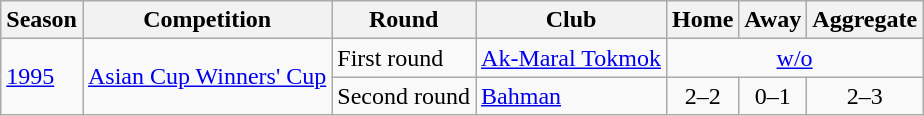<table class="wikitable">
<tr>
<th>Season</th>
<th>Competition</th>
<th>Round</th>
<th>Club</th>
<th>Home</th>
<th>Away</th>
<th>Aggregate</th>
</tr>
<tr>
<td rowspan="2"><a href='#'>1995</a></td>
<td rowspan="2"><a href='#'>Asian Cup Winners' Cup</a></td>
<td rowspan="1">First round</td>
<td> <a href='#'>Ak-Maral Tokmok</a></td>
<td colspan=3; style="text-align:center;"><a href='#'>w/o</a></td>
</tr>
<tr>
<td rowspan="1">Second round</td>
<td> <a href='#'>Bahman</a></td>
<td align=center>2–2</td>
<td align=center>0–1</td>
<td align=center>2–3</td>
</tr>
</table>
